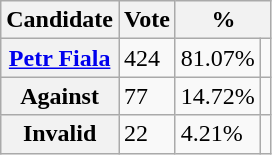<table class="wikitable">
<tr>
<th>Candidate</th>
<th>Vote</th>
<th colspan=2>%</th>
</tr>
<tr>
<th><a href='#'>Petr Fiala</a></th>
<td>424</td>
<td>81.07%</td>
<td></td>
</tr>
<tr>
<th>Against</th>
<td>77</td>
<td>14.72%</td>
<td></td>
</tr>
<tr>
<th>Invalid</th>
<td>22</td>
<td>4.21%</td>
<td></td>
</tr>
</table>
